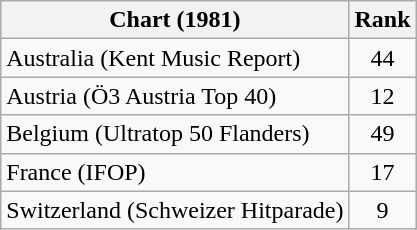<table class="wikitable sortable">
<tr>
<th>Chart (1981)</th>
<th>Rank</th>
</tr>
<tr>
<td>Australia (Kent Music Report)</td>
<td align="center">44</td>
</tr>
<tr>
<td>Austria (Ö3 Austria Top 40)</td>
<td align="center">12</td>
</tr>
<tr>
<td>Belgium (Ultratop 50 Flanders)</td>
<td align="center">49</td>
</tr>
<tr>
<td>France (IFOP)</td>
<td align="center">17</td>
</tr>
<tr>
<td>Switzerland (Schweizer Hitparade)</td>
<td align="center">9</td>
</tr>
</table>
